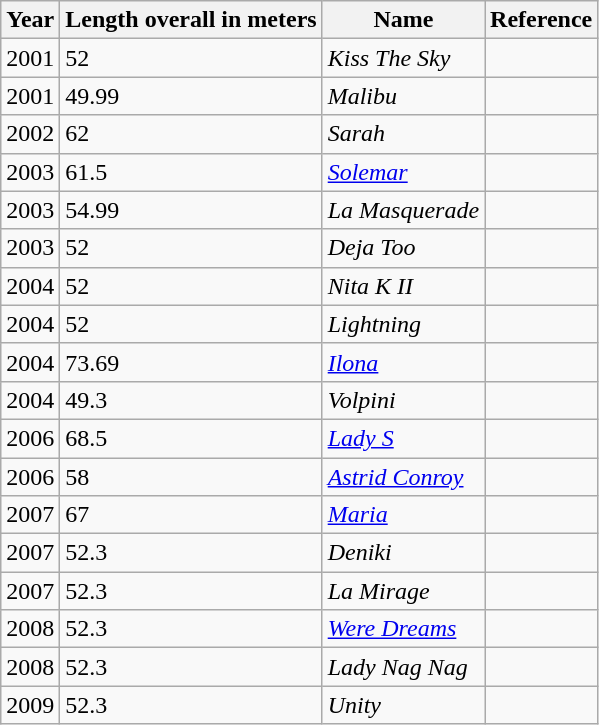<table class="wikitable sortable">
<tr>
<th>Year</th>
<th>Length overall in meters</th>
<th>Name</th>
<th>Reference</th>
</tr>
<tr>
<td>2001</td>
<td>52</td>
<td><em>Kiss The Sky</em></td>
<td></td>
</tr>
<tr>
<td>2001</td>
<td>49.99</td>
<td><em>Malibu</em></td>
<td></td>
</tr>
<tr>
<td>2002</td>
<td>62</td>
<td><em>Sarah</em></td>
<td></td>
</tr>
<tr>
<td>2003</td>
<td>61.5</td>
<td><em><a href='#'>Solemar</a></em></td>
<td></td>
</tr>
<tr>
<td>2003</td>
<td>54.99</td>
<td><em>La Masquerade</em></td>
<td></td>
</tr>
<tr>
<td>2003</td>
<td>52</td>
<td><em>Deja Too</em></td>
<td></td>
</tr>
<tr>
<td>2004</td>
<td>52</td>
<td><em>Nita K II</em></td>
<td></td>
</tr>
<tr>
<td>2004</td>
<td>52</td>
<td><em>Lightning</em></td>
<td></td>
</tr>
<tr>
<td>2004</td>
<td>73.69</td>
<td><em><a href='#'>Ilona</a></em></td>
<td></td>
</tr>
<tr>
<td>2004</td>
<td>49.3</td>
<td><em>Volpini</em></td>
<td></td>
</tr>
<tr>
<td>2006</td>
<td>68.5</td>
<td><em><a href='#'>Lady S</a></em></td>
<td></td>
</tr>
<tr>
<td>2006</td>
<td>58</td>
<td><em><a href='#'>Astrid Conroy</a></em></td>
<td></td>
</tr>
<tr>
<td>2007</td>
<td>67</td>
<td><em><a href='#'>Maria</a></em></td>
<td></td>
</tr>
<tr>
<td>2007</td>
<td>52.3</td>
<td><em>Deniki</em></td>
<td></td>
</tr>
<tr>
<td>2007</td>
<td>52.3</td>
<td><em>La Mirage</em></td>
<td></td>
</tr>
<tr>
<td>2008</td>
<td>52.3</td>
<td><em><a href='#'>Were Dreams</a></em></td>
<td></td>
</tr>
<tr>
<td>2008</td>
<td>52.3</td>
<td><em>Lady Nag Nag</em></td>
<td></td>
</tr>
<tr>
<td>2009</td>
<td>52.3</td>
<td><em>Unity</em></td>
<td></td>
</tr>
</table>
